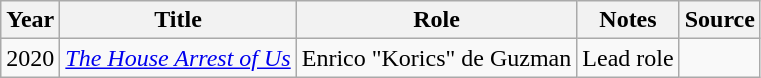<table class="wikitable plainrowheaders sortable">
<tr>
<th scope="col">Year</th>
<th scope="col">Title</th>
<th scope="col">Role</th>
<th scope="col" class="unsortable">Notes</th>
<th scope="col" class="unsortable">Source</th>
</tr>
<tr>
<td>2020</td>
<td><em><a href='#'>The House Arrest of Us</a></em></td>
<td>Enrico "Korics" de Guzman</td>
<td>Lead role</td>
<td></td>
</tr>
</table>
